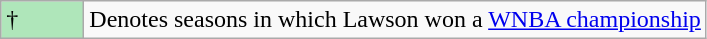<table class="wikitable">
<tr>
<td style="background:#afe6ba; width:3em;">†</td>
<td>Denotes seasons in which Lawson won a <a href='#'>WNBA championship</a></td>
</tr>
</table>
